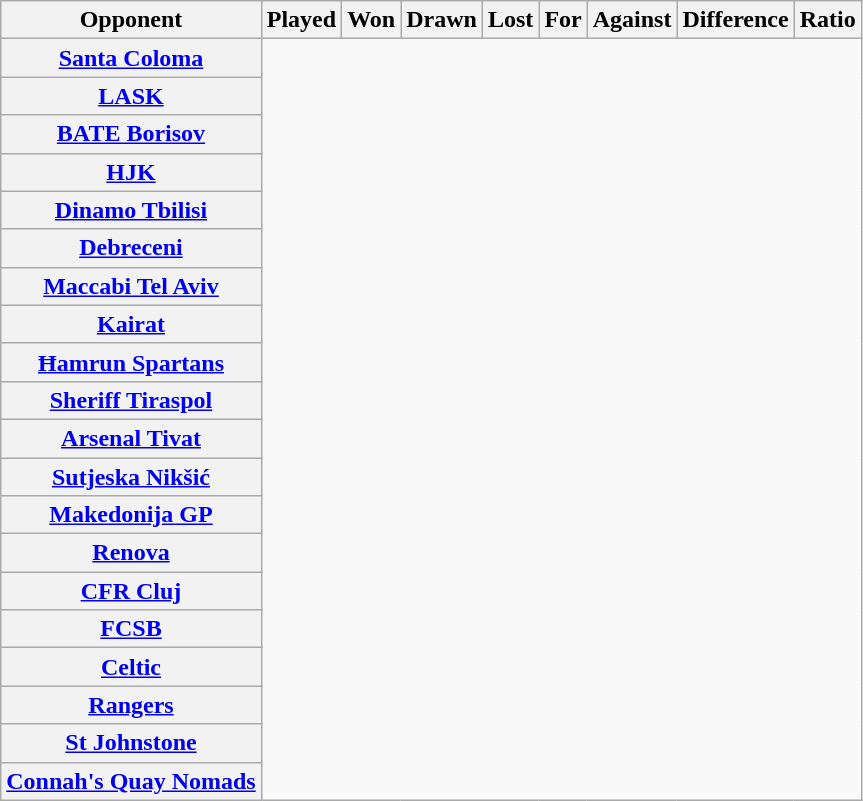<table class="wikitable sortable" style="text-align:center">
<tr>
<th>Opponent</th>
<th>Played</th>
<th>Won</th>
<th>Drawn</th>
<th>Lost</th>
<th>For</th>
<th>Against</th>
<th>Difference</th>
<th>Ratio</th>
</tr>
<tr>
<th scope="row" align=left> <a href='#'>Santa Coloma</a><br></th>
</tr>
<tr>
<th scope="row" align=left> <a href='#'>LASK</a><br></th>
</tr>
<tr>
<th scope="row" align=left> <a href='#'>BATE Borisov</a><br></th>
</tr>
<tr>
<th scope="row" align=left> <a href='#'>HJK</a><br></th>
</tr>
<tr>
<th scope="row" align=left> <a href='#'>Dinamo Tbilisi</a><br></th>
</tr>
<tr>
<th scope="row" align=left> <a href='#'>Debreceni</a><br></th>
</tr>
<tr>
<th scope="row" align=left> <a href='#'>Maccabi Tel Aviv</a><br></th>
</tr>
<tr>
<th scope="row" align=left> <a href='#'>Kairat</a><br></th>
</tr>
<tr>
<th scope="row" align=left> <a href='#'>Ħamrun Spartans</a><br></th>
</tr>
<tr>
<th scope="row" align=left> <a href='#'>Sheriff Tiraspol</a><br></th>
</tr>
<tr>
<th scope="row" align=left> <a href='#'>Arsenal Tivat</a><br></th>
</tr>
<tr>
<th scope="row" align=left> <a href='#'>Sutjeska Nikšić</a><br></th>
</tr>
<tr>
<th scope="row" align=left> <a href='#'>Makedonija GP</a><br></th>
</tr>
<tr>
<th scope="row" align=left> <a href='#'>Renova</a><br></th>
</tr>
<tr>
<th scope="row" align=left> <a href='#'>CFR Cluj</a><br></th>
</tr>
<tr>
<th scope="row" align=left> <a href='#'>FCSB</a><br></th>
</tr>
<tr>
<th scope="row" align=left> <a href='#'>Celtic</a><br></th>
</tr>
<tr>
<th scope="row" align=left> <a href='#'>Rangers</a><br></th>
</tr>
<tr>
<th scope="row" align=left> <a href='#'>St Johnstone</a><br></th>
</tr>
<tr>
<th scope="row" align=left> <a href='#'>Connah's Quay Nomads</a><br></th>
</tr>
</table>
